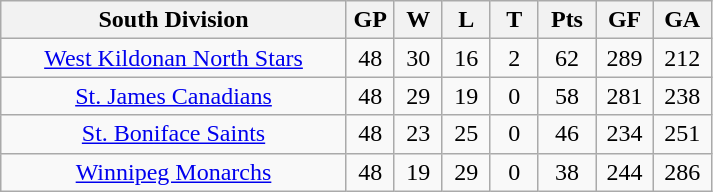<table class="wikitable" style="text-align:center">
<tr>
<th width="45%">South Division</th>
<th width="6.25%">GP</th>
<th width="6.25%">W</th>
<th width="6.25%">L</th>
<th width="6.25%">T</th>
<th width="7.5%">Pts</th>
<th width="7.5%">GF</th>
<th width="7.5%">GA</th>
</tr>
<tr>
<td><a href='#'>West Kildonan North Stars</a></td>
<td>48</td>
<td>30</td>
<td>16</td>
<td>2</td>
<td>62</td>
<td>289</td>
<td>212</td>
</tr>
<tr>
<td><a href='#'>St. James Canadians</a></td>
<td>48</td>
<td>29</td>
<td>19</td>
<td>0</td>
<td>58</td>
<td>281</td>
<td>238</td>
</tr>
<tr>
<td><a href='#'>St. Boniface Saints</a></td>
<td>48</td>
<td>23</td>
<td>25</td>
<td>0</td>
<td>46</td>
<td>234</td>
<td>251</td>
</tr>
<tr>
<td><a href='#'>Winnipeg Monarchs</a></td>
<td>48</td>
<td>19</td>
<td>29</td>
<td>0</td>
<td>38</td>
<td>244</td>
<td>286</td>
</tr>
</table>
